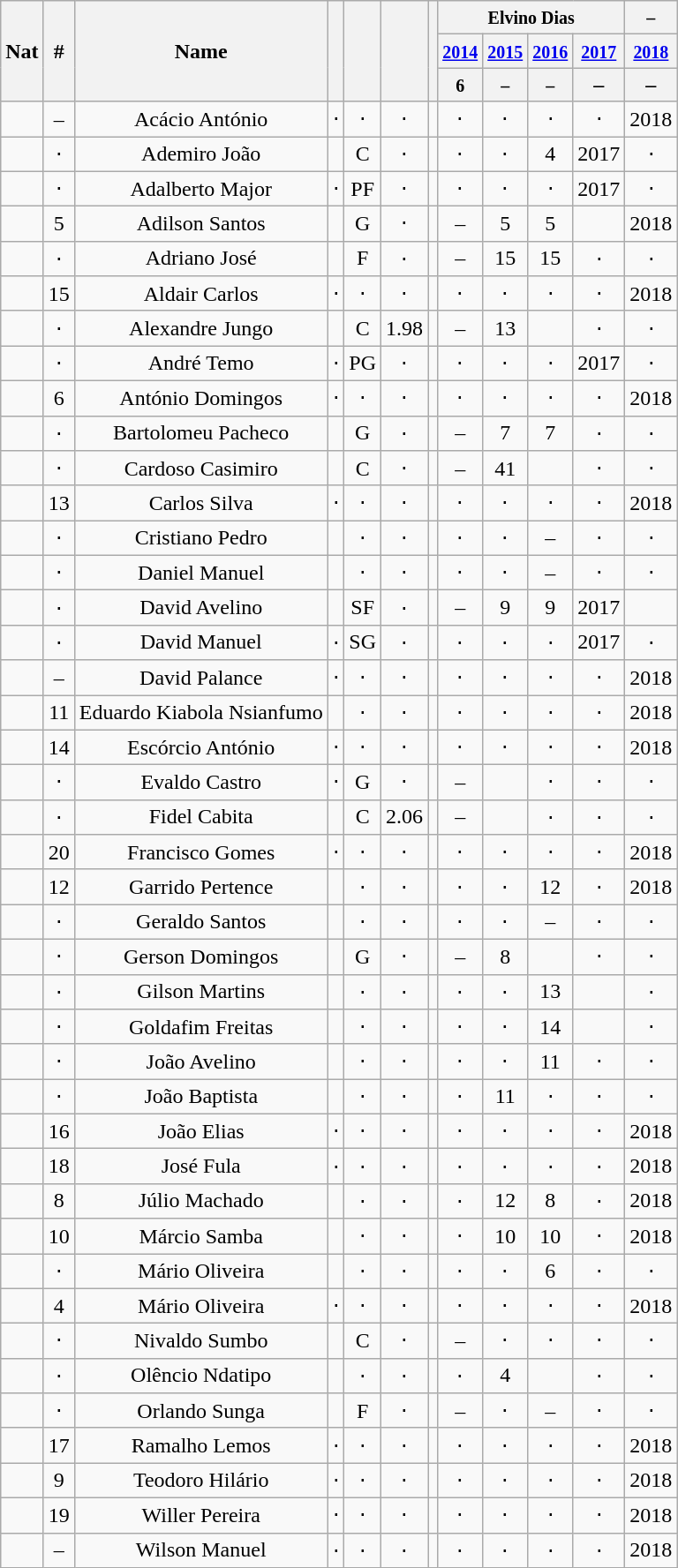<table class="wikitable plainrowheaders sortable" style="text-align:center">
<tr>
<th scope="col" rowspan="3">Nat</th>
<th scope="col" rowspan="3">#</th>
<th scope="col" rowspan="3">Name</th>
<th scope="col" rowspan="3"></th>
<th scope="col" rowspan="3"></th>
<th scope="col" rowspan="3"></th>
<th scope="col" rowspan="3"></th>
<th colspan="4"><small>Elvino Dias</small></th>
<th colspan="1"><small>–</small></th>
</tr>
<tr>
<th colspan="1"><small><a href='#'>2014</a></small></th>
<th colspan="1"><small><a href='#'>2015</a></small></th>
<th colspan="1"><small><a href='#'>2016</a></small></th>
<th colspan="1"><small><a href='#'>2017</a></small></th>
<th colspan="1"><small><a href='#'>2018</a></small></th>
</tr>
<tr>
<th scope="col" rowspan="1"><small>6</small></th>
<th scope="col" rowspan="1"><small>–</small></th>
<th scope="col" rowspan="1"><small>–</small></th>
<th scope="col" rowspan="1">–</th>
<th scope="col" rowspan="1">–</th>
</tr>
<tr>
<td></td>
<td>–</td>
<td>Acácio António</td>
<td>⋅</td>
<td>⋅</td>
<td>⋅</td>
<td></td>
<td>⋅</td>
<td>⋅</td>
<td>⋅</td>
<td>⋅</td>
<td>2018</td>
</tr>
<tr>
<td></td>
<td>⋅</td>
<td>Ademiro João</td>
<td></td>
<td>C</td>
<td>⋅</td>
<td></td>
<td>⋅</td>
<td>⋅</td>
<td data-sort-value="04">4</td>
<td>2017</td>
<td>⋅</td>
</tr>
<tr>
<td></td>
<td>⋅</td>
<td>Adalberto Major</td>
<td>⋅</td>
<td data-sort-value="4">PF</td>
<td>⋅</td>
<td></td>
<td>⋅</td>
<td>⋅</td>
<td>⋅</td>
<td>2017</td>
<td>⋅</td>
</tr>
<tr>
<td></td>
<td data-sort-value="05">5</td>
<td>Adilson Santos</td>
<td></td>
<td data-sort-value="1">G</td>
<td>⋅</td>
<td></td>
<td>–</td>
<td data-sort-value="05">5</td>
<td data-sort-value="05">5</td>
<td data-sort-value="⋅"><a href='#'></a></td>
<td>2018</td>
</tr>
<tr>
<td></td>
<td>⋅</td>
<td>Adriano José</td>
<td></td>
<td data-sort-value="3">F</td>
<td>⋅</td>
<td></td>
<td>–</td>
<td>15</td>
<td>15</td>
<td>⋅</td>
<td>⋅</td>
</tr>
<tr>
<td></td>
<td>15</td>
<td>Aldair Carlos</td>
<td>⋅</td>
<td>⋅</td>
<td>⋅</td>
<td></td>
<td>⋅</td>
<td>⋅</td>
<td>⋅</td>
<td>⋅</td>
<td>2018</td>
</tr>
<tr>
<td></td>
<td>⋅</td>
<td>Alexandre Jungo</td>
<td></td>
<td>C</td>
<td>1.98</td>
<td></td>
<td>–</td>
<td>13</td>
<td data-sort-value="⋅"><a href='#'></a></td>
<td>⋅</td>
<td>⋅</td>
</tr>
<tr>
<td></td>
<td>⋅</td>
<td>André Temo</td>
<td>⋅</td>
<td data-sort-value="1">PG</td>
<td>⋅</td>
<td></td>
<td>⋅</td>
<td>⋅</td>
<td>⋅</td>
<td>2017</td>
<td>⋅</td>
</tr>
<tr>
<td></td>
<td data-sort-value="06">6</td>
<td>António Domingos</td>
<td>⋅</td>
<td>⋅</td>
<td>⋅</td>
<td></td>
<td>⋅</td>
<td>⋅</td>
<td>⋅</td>
<td>⋅</td>
<td>2018</td>
</tr>
<tr>
<td></td>
<td>⋅</td>
<td>Bartolomeu Pacheco</td>
<td></td>
<td data-sort-value="1">G</td>
<td>⋅</td>
<td></td>
<td>–</td>
<td data-sort-value="07">7</td>
<td data-sort-value="07">7</td>
<td>⋅</td>
<td>⋅</td>
</tr>
<tr>
<td></td>
<td>⋅</td>
<td>Cardoso Casimiro</td>
<td></td>
<td>C</td>
<td>⋅</td>
<td></td>
<td>–</td>
<td>41</td>
<td data-sort-value="⋅"><a href='#'></a></td>
<td>⋅</td>
<td>⋅</td>
</tr>
<tr>
<td></td>
<td>13</td>
<td>Carlos Silva</td>
<td>⋅</td>
<td>⋅</td>
<td>⋅</td>
<td></td>
<td>⋅</td>
<td>⋅</td>
<td>⋅</td>
<td>⋅</td>
<td>2018</td>
</tr>
<tr>
<td></td>
<td>⋅</td>
<td>Cristiano Pedro</td>
<td></td>
<td>⋅</td>
<td>⋅</td>
<td></td>
<td>⋅</td>
<td>⋅</td>
<td>–</td>
<td>⋅</td>
<td>⋅</td>
</tr>
<tr>
<td></td>
<td>⋅</td>
<td>Daniel Manuel</td>
<td></td>
<td>⋅</td>
<td>⋅</td>
<td></td>
<td>⋅</td>
<td>⋅</td>
<td>–</td>
<td>⋅</td>
<td>⋅</td>
</tr>
<tr>
<td></td>
<td>⋅</td>
<td>David Avelino</td>
<td></td>
<td data-sort-value="3">SF</td>
<td>⋅</td>
<td></td>
<td>–</td>
<td data-sort-value="09">9</td>
<td data-sort-value="09">9</td>
<td>2017</td>
<td data-sort-value="⋅"><a href='#'></a></td>
</tr>
<tr>
<td></td>
<td>⋅</td>
<td>David Manuel</td>
<td>⋅</td>
<td data-sort-value="1">SG</td>
<td>⋅</td>
<td></td>
<td>⋅</td>
<td>⋅</td>
<td>⋅</td>
<td>2017</td>
<td>⋅</td>
</tr>
<tr>
<td></td>
<td>–</td>
<td>David Palance</td>
<td>⋅</td>
<td>⋅</td>
<td>⋅</td>
<td></td>
<td>⋅</td>
<td>⋅</td>
<td>⋅</td>
<td>⋅</td>
<td>2018</td>
</tr>
<tr>
<td></td>
<td>11</td>
<td>Eduardo Kiabola Nsianfumo</td>
<td></td>
<td>⋅</td>
<td>⋅</td>
<td></td>
<td>⋅</td>
<td>⋅</td>
<td>⋅</td>
<td>⋅</td>
<td>2018</td>
</tr>
<tr>
<td></td>
<td>14</td>
<td>Escórcio António</td>
<td>⋅</td>
<td>⋅</td>
<td>⋅</td>
<td></td>
<td>⋅</td>
<td>⋅</td>
<td>⋅</td>
<td>⋅</td>
<td>2018</td>
</tr>
<tr>
<td></td>
<td>⋅</td>
<td>Evaldo Castro</td>
<td>⋅</td>
<td data-sort-value="1">G</td>
<td>⋅</td>
<td></td>
<td>–</td>
<td data-sort-value="06"></td>
<td>⋅</td>
<td>⋅</td>
<td>⋅</td>
</tr>
<tr>
<td></td>
<td>⋅</td>
<td>Fidel Cabita</td>
<td></td>
<td>C</td>
<td>2.06</td>
<td></td>
<td>–</td>
<td data-sort-value="⋅"><a href='#'></a></td>
<td>⋅</td>
<td>⋅</td>
<td>⋅</td>
</tr>
<tr>
<td></td>
<td>20</td>
<td>Francisco Gomes</td>
<td>⋅</td>
<td>⋅</td>
<td>⋅</td>
<td></td>
<td>⋅</td>
<td>⋅</td>
<td>⋅</td>
<td>⋅</td>
<td>2018</td>
</tr>
<tr>
<td></td>
<td>12</td>
<td>Garrido Pertence</td>
<td></td>
<td>⋅</td>
<td>⋅</td>
<td></td>
<td>⋅</td>
<td>⋅</td>
<td>12</td>
<td>⋅</td>
<td>2018</td>
</tr>
<tr>
<td></td>
<td>⋅</td>
<td>Geraldo Santos</td>
<td></td>
<td>⋅</td>
<td>⋅</td>
<td></td>
<td>⋅</td>
<td>⋅</td>
<td>–</td>
<td>⋅</td>
<td>⋅</td>
</tr>
<tr>
<td></td>
<td>⋅</td>
<td>Gerson Domingos</td>
<td></td>
<td data-sort-value="1">G</td>
<td>⋅</td>
<td></td>
<td>–</td>
<td data-sort-value="08">8</td>
<td data-sort-value="⋅"><a href='#'></a></td>
<td>⋅</td>
<td>⋅</td>
</tr>
<tr>
<td></td>
<td>⋅</td>
<td>Gilson Martins</td>
<td></td>
<td>⋅</td>
<td>⋅</td>
<td></td>
<td>⋅</td>
<td>⋅</td>
<td>13</td>
<td data-sort-value="⋅"><a href='#'></a></td>
<td>⋅</td>
</tr>
<tr>
<td></td>
<td>⋅</td>
<td>Goldafim Freitas</td>
<td></td>
<td>⋅</td>
<td>⋅</td>
<td></td>
<td>⋅</td>
<td>⋅</td>
<td>14</td>
<td data-sort-value="⋅"><a href='#'></a></td>
<td>⋅</td>
</tr>
<tr>
<td></td>
<td>⋅</td>
<td data-sort-value="Joao A">João Avelino</td>
<td></td>
<td>⋅</td>
<td>⋅</td>
<td></td>
<td>⋅</td>
<td>⋅</td>
<td>11</td>
<td>⋅</td>
<td>⋅</td>
</tr>
<tr>
<td></td>
<td>⋅</td>
<td data-sort-value="Joao B">João Baptista</td>
<td></td>
<td>⋅</td>
<td>⋅</td>
<td></td>
<td>⋅</td>
<td>11</td>
<td>⋅</td>
<td>⋅</td>
<td>⋅</td>
</tr>
<tr>
<td></td>
<td>16</td>
<td data-sort-value="Joao E">João Elias</td>
<td>⋅</td>
<td>⋅</td>
<td>⋅</td>
<td></td>
<td>⋅</td>
<td>⋅</td>
<td>⋅</td>
<td>⋅</td>
<td>2018</td>
</tr>
<tr>
<td></td>
<td>18</td>
<td>José Fula</td>
<td>⋅</td>
<td>⋅</td>
<td>⋅</td>
<td></td>
<td>⋅</td>
<td>⋅</td>
<td>⋅</td>
<td>⋅</td>
<td>2018</td>
</tr>
<tr>
<td></td>
<td data-sort-value="08">8</td>
<td>Júlio Machado</td>
<td></td>
<td>⋅</td>
<td>⋅</td>
<td></td>
<td>⋅</td>
<td>12</td>
<td data-sort-value="08">8</td>
<td>⋅</td>
<td>2018</td>
</tr>
<tr>
<td></td>
<td>10</td>
<td>Márcio Samba</td>
<td></td>
<td>⋅</td>
<td>⋅</td>
<td></td>
<td>⋅</td>
<td>10</td>
<td>10</td>
<td>⋅</td>
<td>2018</td>
</tr>
<tr>
<td></td>
<td>⋅</td>
<td>Mário Oliveira</td>
<td></td>
<td>⋅</td>
<td>⋅</td>
<td></td>
<td>⋅</td>
<td>⋅</td>
<td data-sort-value="06">6</td>
<td>⋅</td>
<td>⋅</td>
</tr>
<tr>
<td></td>
<td data-sort-value="04">4</td>
<td>Mário Oliveira</td>
<td>⋅</td>
<td>⋅</td>
<td>⋅</td>
<td></td>
<td>⋅</td>
<td>⋅</td>
<td>⋅</td>
<td>⋅</td>
<td>2018</td>
</tr>
<tr>
<td></td>
<td>⋅</td>
<td>Nivaldo Sumbo</td>
<td></td>
<td>C</td>
<td>⋅</td>
<td></td>
<td>–</td>
<td>⋅</td>
<td>⋅</td>
<td>⋅</td>
<td>⋅</td>
</tr>
<tr>
<td></td>
<td>⋅</td>
<td>Olêncio Ndatipo</td>
<td></td>
<td>⋅</td>
<td>⋅</td>
<td></td>
<td>⋅</td>
<td data-sort-value="04">4</td>
<td data-sort-value="⋅"><a href='#'></a></td>
<td>⋅</td>
<td>⋅</td>
</tr>
<tr>
<td></td>
<td>⋅</td>
<td>Orlando Sunga</td>
<td></td>
<td data-sort-value="3">F</td>
<td>⋅</td>
<td></td>
<td>–</td>
<td>⋅</td>
<td>–</td>
<td>⋅</td>
<td>⋅</td>
</tr>
<tr>
<td></td>
<td>17</td>
<td>Ramalho Lemos</td>
<td>⋅</td>
<td>⋅</td>
<td>⋅</td>
<td></td>
<td>⋅</td>
<td>⋅</td>
<td>⋅</td>
<td>⋅</td>
<td>2018</td>
</tr>
<tr>
<td></td>
<td data-sort-value="09">9</td>
<td>Teodoro Hilário</td>
<td>⋅</td>
<td>⋅</td>
<td>⋅</td>
<td></td>
<td>⋅</td>
<td>⋅</td>
<td>⋅</td>
<td>⋅</td>
<td>2018</td>
</tr>
<tr>
<td></td>
<td>19</td>
<td>Willer Pereira</td>
<td>⋅</td>
<td>⋅</td>
<td>⋅</td>
<td></td>
<td>⋅</td>
<td>⋅</td>
<td>⋅</td>
<td>⋅</td>
<td>2018</td>
</tr>
<tr>
<td></td>
<td>–</td>
<td>Wilson Manuel</td>
<td>⋅</td>
<td>⋅</td>
<td>⋅</td>
<td></td>
<td>⋅</td>
<td>⋅</td>
<td>⋅</td>
<td>⋅</td>
<td>2018</td>
</tr>
</table>
